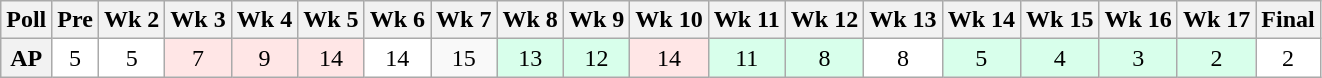<table class="wikitable" style="white-space:nowrap;text-align:center;">
<tr>
<th>Poll</th>
<th>Pre</th>
<th>Wk 2</th>
<th>Wk 3</th>
<th>Wk 4</th>
<th>Wk 5</th>
<th>Wk 6</th>
<th>Wk 7</th>
<th>Wk 8</th>
<th>Wk 9</th>
<th>Wk 10</th>
<th>Wk 11</th>
<th>Wk 12</th>
<th>Wk 13</th>
<th>Wk 14</th>
<th>Wk 15</th>
<th>Wk 16</th>
<th>Wk 17</th>
<th>Final</th>
</tr>
<tr>
<th>AP</th>
<td style="background:#FFF;">5</td>
<td style="background:#FFF;">5</td>
<td style="background:#FFE6E6;">7</td>
<td style="background:#FFE6E6;">9</td>
<td style="background:#FFE6E6;">14</td>
<td style="background:#FFF;">14</td>
<td style="background:FFE6E6;">15</td>
<td style="background:#D8FFEB;">13</td>
<td style="background:#D8FFEB;">12</td>
<td style="background:#FFE6E6;">14</td>
<td style="background:#D8FFEB;">11</td>
<td style="background:#D8FFEB;">8</td>
<td style="background:#FFF;">8</td>
<td style="background:#D8FFEB;">5</td>
<td style="background:#D8FFEB;">4</td>
<td style="background:#D8FFEB;">3</td>
<td style="background:#D8FFEB;">2</td>
<td style="background:#FFF;">2</td>
</tr>
</table>
